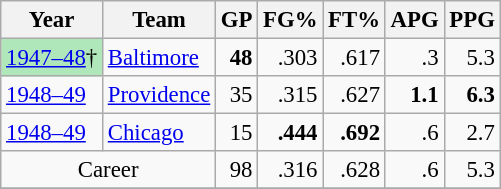<table class="wikitable sortable" style="font-size:95%; text-align:right;">
<tr>
<th>Year</th>
<th>Team</th>
<th>GP</th>
<th>FG%</th>
<th>FT%</th>
<th>APG</th>
<th>PPG</th>
</tr>
<tr>
<td style="text-align:left; background:#afe6ba;"><a href='#'>1947–48</a>†</td>
<td style="text-align:left;"><a href='#'>Baltimore</a></td>
<td><strong>48</strong></td>
<td>.303</td>
<td>.617</td>
<td>.3</td>
<td>5.3</td>
</tr>
<tr>
<td style="text-align:left;"><a href='#'>1948–49</a></td>
<td style="text-align:left;"><a href='#'>Providence</a></td>
<td>35</td>
<td>.315</td>
<td>.627</td>
<td><strong>1.1</strong></td>
<td><strong>6.3</strong></td>
</tr>
<tr>
<td style="text-align:left;"><a href='#'>1948–49</a></td>
<td style="text-align:left;"><a href='#'>Chicago</a></td>
<td>15</td>
<td><strong>.444</strong></td>
<td><strong>.692</strong></td>
<td>.6</td>
<td>2.7</td>
</tr>
<tr>
<td style="text-align:center;" colspan="2">Career</td>
<td>98</td>
<td>.316</td>
<td>.628</td>
<td>.6</td>
<td>5.3</td>
</tr>
<tr>
</tr>
</table>
